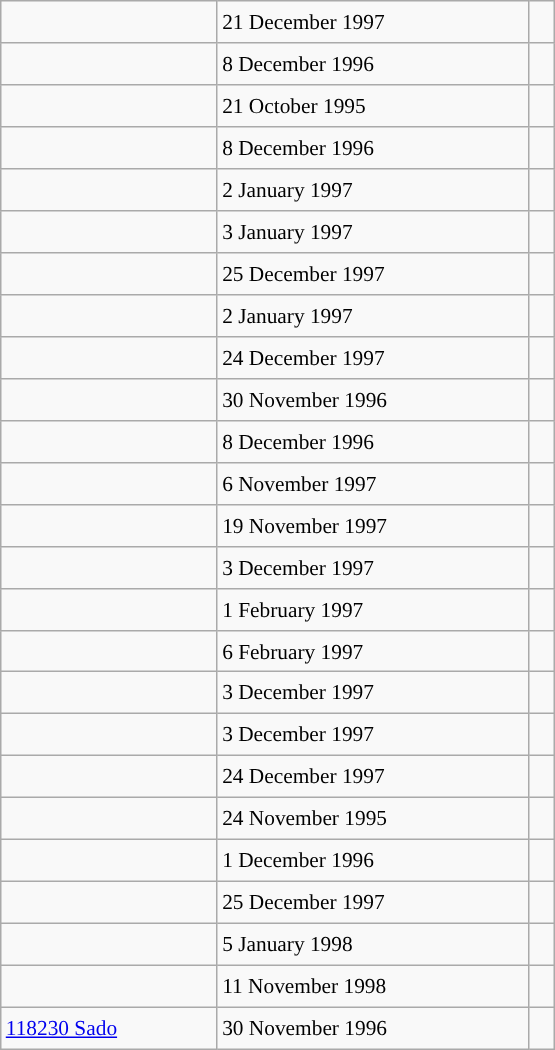<table class="wikitable" style="font-size: 89%; float: left; width: 26em; margin-right: 1em; height: 700px;">
<tr>
<td></td>
<td>21 December 1997</td>
<td></td>
</tr>
<tr>
<td></td>
<td>8 December 1996</td>
<td></td>
</tr>
<tr>
<td></td>
<td>21 October 1995</td>
<td> </td>
</tr>
<tr>
<td></td>
<td>8 December 1996</td>
<td></td>
</tr>
<tr>
<td></td>
<td>2 January 1997</td>
<td></td>
</tr>
<tr>
<td></td>
<td>3 January 1997</td>
<td></td>
</tr>
<tr>
<td></td>
<td>25 December 1997</td>
<td></td>
</tr>
<tr>
<td></td>
<td>2 January 1997</td>
<td></td>
</tr>
<tr>
<td></td>
<td>24 December 1997</td>
<td></td>
</tr>
<tr>
<td></td>
<td>30 November 1996</td>
<td></td>
</tr>
<tr>
<td></td>
<td>8 December 1996</td>
<td></td>
</tr>
<tr>
<td></td>
<td>6 November 1997</td>
<td></td>
</tr>
<tr>
<td></td>
<td>19 November 1997</td>
<td></td>
</tr>
<tr>
<td></td>
<td>3 December 1997</td>
<td></td>
</tr>
<tr>
<td></td>
<td>1 February 1997</td>
<td></td>
</tr>
<tr>
<td></td>
<td>6 February 1997</td>
<td></td>
</tr>
<tr>
<td></td>
<td>3 December 1997</td>
<td></td>
</tr>
<tr>
<td></td>
<td>3 December 1997</td>
<td></td>
</tr>
<tr>
<td></td>
<td>24 December 1997</td>
<td></td>
</tr>
<tr>
<td></td>
<td>24 November 1995</td>
<td> </td>
</tr>
<tr>
<td></td>
<td>1 December 1996</td>
<td></td>
</tr>
<tr>
<td></td>
<td>25 December 1997</td>
<td></td>
</tr>
<tr>
<td></td>
<td>5 January 1998</td>
<td></td>
</tr>
<tr>
<td></td>
<td>11 November 1998</td>
<td></td>
</tr>
<tr>
<td><a href='#'>118230 Sado</a></td>
<td>30 November 1996</td>
<td></td>
</tr>
</table>
